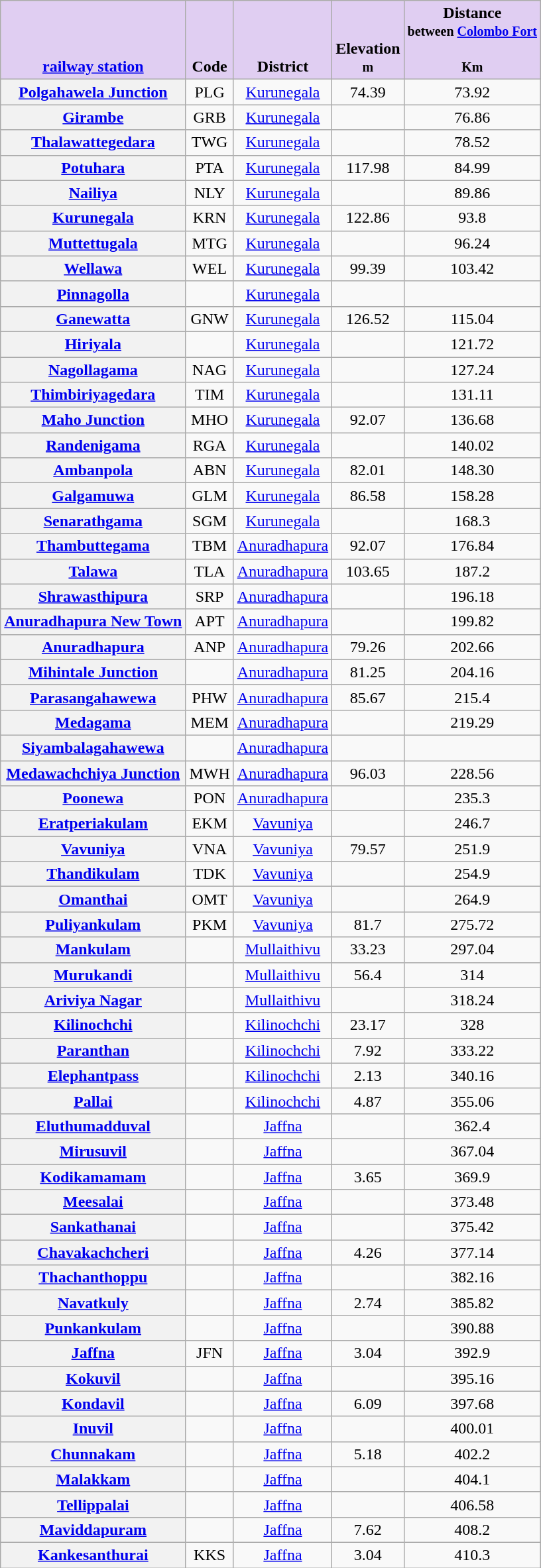<table class="wikitable sortable" style="text-align:center; font-size:100%">
<tr valign=bottom>
<th style="background-color:#E0CEF2;"><a href='#'>railway station</a></th>
<th style="background-color:#E0CEF2;">Code</th>
<th style="background-color:#E0CEF2;">District</th>
<th style="background-color:#E0CEF2;">Elevation<br><small>m</small><br></th>
<th style="background-color:#E0CEF2;">Distance<br><small>between <a href='#'>Colombo Fort</a></small><br><br><small>Km</small><br></th>
</tr>
<tr>
<th><a href='#'>Polgahawela Junction</a></th>
<td>PLG</td>
<td><a href='#'>Kurunegala</a></td>
<td>74.39</td>
<td>73.92</td>
</tr>
<tr>
<th><a href='#'>Girambe</a></th>
<td>GRB</td>
<td><a href='#'>Kurunegala</a></td>
<td></td>
<td>76.86</td>
</tr>
<tr>
<th><a href='#'>Thalawattegedara</a></th>
<td>TWG</td>
<td><a href='#'>Kurunegala</a></td>
<td></td>
<td>78.52</td>
</tr>
<tr>
<th><a href='#'>Potuhara</a></th>
<td>PTA</td>
<td><a href='#'>Kurunegala</a></td>
<td>117.98</td>
<td>84.99</td>
</tr>
<tr>
<th><a href='#'>Nailiya</a></th>
<td>NLY</td>
<td><a href='#'>Kurunegala</a></td>
<td></td>
<td>89.86</td>
</tr>
<tr>
<th><a href='#'>Kurunegala</a></th>
<td>KRN</td>
<td><a href='#'>Kurunegala</a></td>
<td>122.86</td>
<td>93.8</td>
</tr>
<tr>
<th><a href='#'>Muttettugala</a></th>
<td>MTG</td>
<td><a href='#'>Kurunegala</a></td>
<td></td>
<td>96.24</td>
</tr>
<tr>
<th><a href='#'>Wellawa</a></th>
<td>WEL</td>
<td><a href='#'>Kurunegala</a></td>
<td>99.39</td>
<td>103.42</td>
</tr>
<tr>
<th><a href='#'>Pinnagolla</a></th>
<td></td>
<td><a href='#'>Kurunegala</a></td>
<td></td>
<td></td>
</tr>
<tr>
<th><a href='#'>Ganewatta</a></th>
<td>GNW</td>
<td><a href='#'>Kurunegala</a></td>
<td>126.52</td>
<td>115.04</td>
</tr>
<tr>
<th><a href='#'>Hiriyala</a></th>
<td></td>
<td><a href='#'>Kurunegala</a></td>
<td></td>
<td>121.72</td>
</tr>
<tr>
<th><a href='#'>Nagollagama</a></th>
<td>NAG</td>
<td><a href='#'>Kurunegala</a></td>
<td></td>
<td>127.24</td>
</tr>
<tr>
<th><a href='#'>Thimbiriyagedara</a></th>
<td>TIM</td>
<td><a href='#'>Kurunegala</a></td>
<td></td>
<td>131.11</td>
</tr>
<tr>
<th><a href='#'>Maho Junction</a></th>
<td>MHO</td>
<td><a href='#'>Kurunegala</a></td>
<td>92.07</td>
<td>136.68</td>
</tr>
<tr>
<th><a href='#'>Randenigama</a></th>
<td>RGA</td>
<td><a href='#'>Kurunegala</a></td>
<td></td>
<td>140.02</td>
</tr>
<tr>
<th><a href='#'>Ambanpola</a></th>
<td>ABN</td>
<td><a href='#'>Kurunegala</a></td>
<td>82.01</td>
<td>148.30</td>
</tr>
<tr>
<th><a href='#'>Galgamuwa</a></th>
<td>GLM</td>
<td><a href='#'>Kurunegala</a></td>
<td>86.58</td>
<td>158.28</td>
</tr>
<tr>
<th><a href='#'>Senarathgama</a></th>
<td>SGM</td>
<td><a href='#'>Kurunegala</a></td>
<td></td>
<td>168.3</td>
</tr>
<tr>
<th><a href='#'>Thambuttegama</a></th>
<td>TBM</td>
<td><a href='#'>Anuradhapura</a></td>
<td>92.07</td>
<td>176.84</td>
</tr>
<tr>
<th><a href='#'>Talawa</a></th>
<td>TLA</td>
<td><a href='#'>Anuradhapura</a></td>
<td>103.65</td>
<td>187.2</td>
</tr>
<tr>
<th><a href='#'>Shrawasthipura</a></th>
<td>SRP</td>
<td><a href='#'>Anuradhapura</a></td>
<td></td>
<td>196.18</td>
</tr>
<tr>
<th><a href='#'>Anuradhapura New Town</a></th>
<td>APT</td>
<td><a href='#'>Anuradhapura</a></td>
<td></td>
<td>199.82</td>
</tr>
<tr>
<th><a href='#'>Anuradhapura</a></th>
<td>ANP</td>
<td><a href='#'>Anuradhapura</a></td>
<td>79.26</td>
<td>202.66</td>
</tr>
<tr>
<th><a href='#'>Mihintale Junction</a></th>
<td></td>
<td><a href='#'>Anuradhapura</a></td>
<td>81.25</td>
<td>204.16</td>
</tr>
<tr>
<th><a href='#'>Parasangahawewa</a></th>
<td>PHW</td>
<td><a href='#'>Anuradhapura</a></td>
<td>85.67</td>
<td>215.4</td>
</tr>
<tr>
<th><a href='#'>Medagama</a></th>
<td>MEM</td>
<td><a href='#'>Anuradhapura</a></td>
<td></td>
<td>219.29</td>
</tr>
<tr>
<th><a href='#'>Siyambalagahawewa</a></th>
<td></td>
<td><a href='#'>Anuradhapura</a></td>
<td></td>
<td></td>
</tr>
<tr>
<th><a href='#'>Medawachchiya Junction</a></th>
<td>MWH</td>
<td><a href='#'>Anuradhapura</a></td>
<td>96.03</td>
<td>228.56</td>
</tr>
<tr>
<th><a href='#'>Poonewa</a></th>
<td>PON</td>
<td><a href='#'>Anuradhapura</a></td>
<td></td>
<td>235.3</td>
</tr>
<tr>
<th><a href='#'>Eratperiakulam</a></th>
<td>EKM</td>
<td><a href='#'>Vavuniya</a></td>
<td></td>
<td>246.7</td>
</tr>
<tr>
<th><a href='#'>Vavuniya</a></th>
<td>VNA</td>
<td><a href='#'>Vavuniya</a></td>
<td>79.57</td>
<td>251.9</td>
</tr>
<tr>
<th><a href='#'>Thandikulam</a></th>
<td>TDK</td>
<td><a href='#'>Vavuniya</a></td>
<td></td>
<td>254.9</td>
</tr>
<tr>
<th><a href='#'>Omanthai</a></th>
<td>OMT</td>
<td><a href='#'>Vavuniya</a></td>
<td></td>
<td>264.9</td>
</tr>
<tr>
<th><a href='#'>Puliyankulam</a></th>
<td>PKM</td>
<td><a href='#'>Vavuniya</a></td>
<td>81.7</td>
<td>275.72</td>
</tr>
<tr>
<th><a href='#'>Mankulam</a></th>
<td></td>
<td><a href='#'>Mullaithivu</a></td>
<td>33.23</td>
<td>297.04</td>
</tr>
<tr>
<th><a href='#'>Murukandi</a></th>
<td></td>
<td><a href='#'>Mullaithivu</a></td>
<td>56.4</td>
<td>314</td>
</tr>
<tr>
<th><a href='#'>Ariviya Nagar</a></th>
<td></td>
<td><a href='#'>Mullaithivu</a></td>
<td></td>
<td>318.24</td>
</tr>
<tr>
<th><a href='#'>Kilinochchi</a></th>
<td></td>
<td><a href='#'>Kilinochchi</a></td>
<td>23.17</td>
<td>328</td>
</tr>
<tr>
<th><a href='#'>Paranthan</a></th>
<td></td>
<td><a href='#'>Kilinochchi</a></td>
<td>7.92</td>
<td>333.22</td>
</tr>
<tr>
<th><a href='#'>Elephantpass</a></th>
<td></td>
<td><a href='#'>Kilinochchi</a></td>
<td>2.13</td>
<td>340.16</td>
</tr>
<tr>
<th><a href='#'>Pallai</a></th>
<td></td>
<td><a href='#'>Kilinochchi</a></td>
<td>4.87</td>
<td>355.06</td>
</tr>
<tr>
<th><a href='#'>Eluthumadduval</a></th>
<td></td>
<td><a href='#'>Jaffna</a></td>
<td></td>
<td>362.4</td>
</tr>
<tr>
<th><a href='#'>Mirusuvil</a></th>
<td></td>
<td><a href='#'>Jaffna</a></td>
<td></td>
<td>367.04</td>
</tr>
<tr>
<th><a href='#'>Kodikamamam</a></th>
<td></td>
<td><a href='#'>Jaffna</a></td>
<td>3.65</td>
<td>369.9</td>
</tr>
<tr>
<th><a href='#'>Meesalai</a></th>
<td></td>
<td><a href='#'>Jaffna</a></td>
<td></td>
<td>373.48</td>
</tr>
<tr>
<th><a href='#'>Sankathanai</a></th>
<td></td>
<td><a href='#'>Jaffna</a></td>
<td></td>
<td>375.42</td>
</tr>
<tr>
<th><a href='#'>Chavakachcheri</a></th>
<td></td>
<td><a href='#'>Jaffna</a></td>
<td>4.26</td>
<td>377.14</td>
</tr>
<tr>
<th><a href='#'>Thachanthoppu</a></th>
<td></td>
<td><a href='#'>Jaffna</a></td>
<td></td>
<td>382.16</td>
</tr>
<tr>
<th><a href='#'>Navatkuly</a></th>
<td></td>
<td><a href='#'>Jaffna</a></td>
<td>2.74</td>
<td>385.82</td>
</tr>
<tr>
<th><a href='#'>Punkankulam</a></th>
<td></td>
<td><a href='#'>Jaffna</a></td>
<td></td>
<td>390.88</td>
</tr>
<tr>
<th><a href='#'>Jaffna</a></th>
<td>JFN</td>
<td><a href='#'>Jaffna</a></td>
<td>3.04</td>
<td>392.9</td>
</tr>
<tr>
<th><a href='#'>Kokuvil</a></th>
<td></td>
<td><a href='#'>Jaffna</a></td>
<td></td>
<td>395.16</td>
</tr>
<tr>
<th><a href='#'>Kondavil</a></th>
<td></td>
<td><a href='#'>Jaffna</a></td>
<td>6.09</td>
<td>397.68</td>
</tr>
<tr>
<th><a href='#'>Inuvil</a></th>
<td></td>
<td><a href='#'>Jaffna</a></td>
<td></td>
<td>400.01</td>
</tr>
<tr>
<th><a href='#'>Chunnakam</a></th>
<td></td>
<td><a href='#'>Jaffna</a></td>
<td>5.18</td>
<td>402.2</td>
</tr>
<tr>
<th><a href='#'>Malakkam</a></th>
<td></td>
<td><a href='#'>Jaffna</a></td>
<td></td>
<td>404.1</td>
</tr>
<tr>
<th><a href='#'>Tellippalai</a></th>
<td></td>
<td><a href='#'>Jaffna</a></td>
<td></td>
<td>406.58</td>
</tr>
<tr>
<th><a href='#'>Maviddapuram</a></th>
<td></td>
<td><a href='#'>Jaffna</a></td>
<td>7.62</td>
<td>408.2</td>
</tr>
<tr>
<th><a href='#'>Kankesanthurai</a></th>
<td>KKS</td>
<td><a href='#'>Jaffna</a></td>
<td>3.04</td>
<td>410.3</td>
</tr>
</table>
